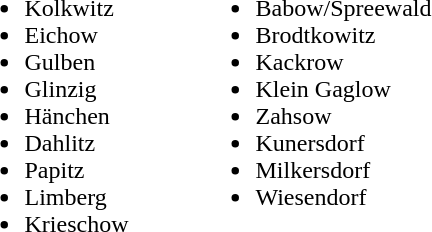<table>
<tr>
<td width="150" valign="top"><br><ul><li>Kolkwitz</li><li>Eichow</li><li>Gulben</li><li>Glinzig</li><li>Hänchen</li><li>Dahlitz</li><li>Papitz</li><li>Limberg</li><li>Krieschow</li></ul></td>
<td width="350" valign="top"><br><ul><li>Babow/Spreewald</li><li>Brodtkowitz</li><li>Kackrow</li><li>Klein Gaglow</li><li>Zahsow</li><li>Kunersdorf</li><li>Milkersdorf</li><li>Wiesendorf</li></ul></td>
</tr>
</table>
